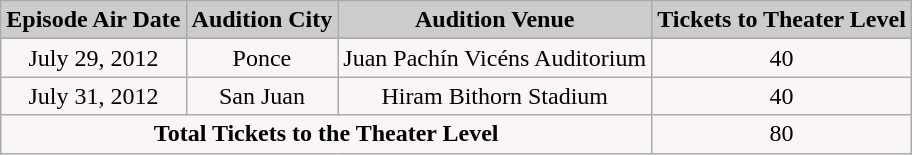<table class="wikitable" border="1">
<tr>
<td bgcolor="#CCCCCC" align="Center"><strong>Episode Air Date</strong></td>
<td bgcolor="#CCCCCC" align="Center"><strong>Audition City</strong></td>
<td bgcolor="#CCCCCC" align="Center"><strong>Audition Venue</strong></td>
<td bgcolor="#CCCCCC" align="Center"><strong>Tickets to Theater Level</strong></td>
</tr>
<tr>
<td align="center" bgcolor="#FAF6F6">July 29, 2012</td>
<td align="center" bgcolor="#FAF6F6">Ponce</td>
<td align="center" bgcolor="#FAF6F6">Juan Pachín Vicéns Auditorium</td>
<td align="center" bgcolor="#FAF6F6">40</td>
</tr>
<tr>
<td align="center" bgcolor="#FAF6F6">July 31, 2012</td>
<td align="center" bgcolor="#FAF6F6">San Juan</td>
<td align="center" bgcolor="#FAF6F6">Hiram Bithorn Stadium</td>
<td align="center" bgcolor="#FAF6F6">40</td>
</tr>
<tr>
<td align="center" bgcolor="#FAF6F6" colspan="3"><strong>Total Tickets to the Theater Level</strong></td>
<td align="center" bgcolor="#FAF6F6">80</td>
</tr>
</table>
